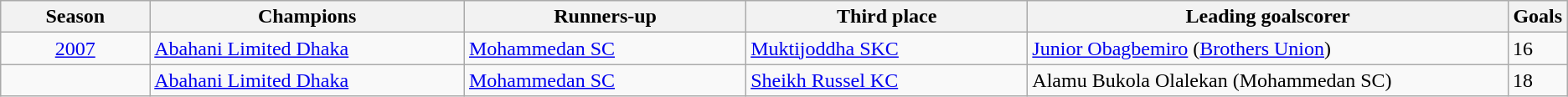<table class="wikitable">
<tr>
<th width=9%>Season</th>
<th width=19%>Champions</th>
<th width=17%>Runners-up</th>
<th width=17%>Third place</th>
<th width=29%>Leading goalscorer</th>
<th width=1%>Goals</th>
</tr>
<tr>
<td style="text-align:center"><a href='#'>2007</a></td>
<td><a href='#'>Abahani Limited Dhaka</a></td>
<td><a href='#'>Mohammedan SC</a></td>
<td><a href='#'>Muktijoddha SKC</a></td>
<td> <a href='#'>Junior Obagbemiro</a> (<a href='#'>Brothers Union</a>)</td>
<td>16</td>
</tr>
<tr>
<td style="text-align:center"></td>
<td><a href='#'>Abahani Limited Dhaka</a></td>
<td><a href='#'>Mohammedan SC</a></td>
<td><a href='#'>Sheikh Russel KC</a></td>
<td> Alamu Bukola Olalekan (Mohammedan SC)</td>
<td>18</td>
</tr>
</table>
